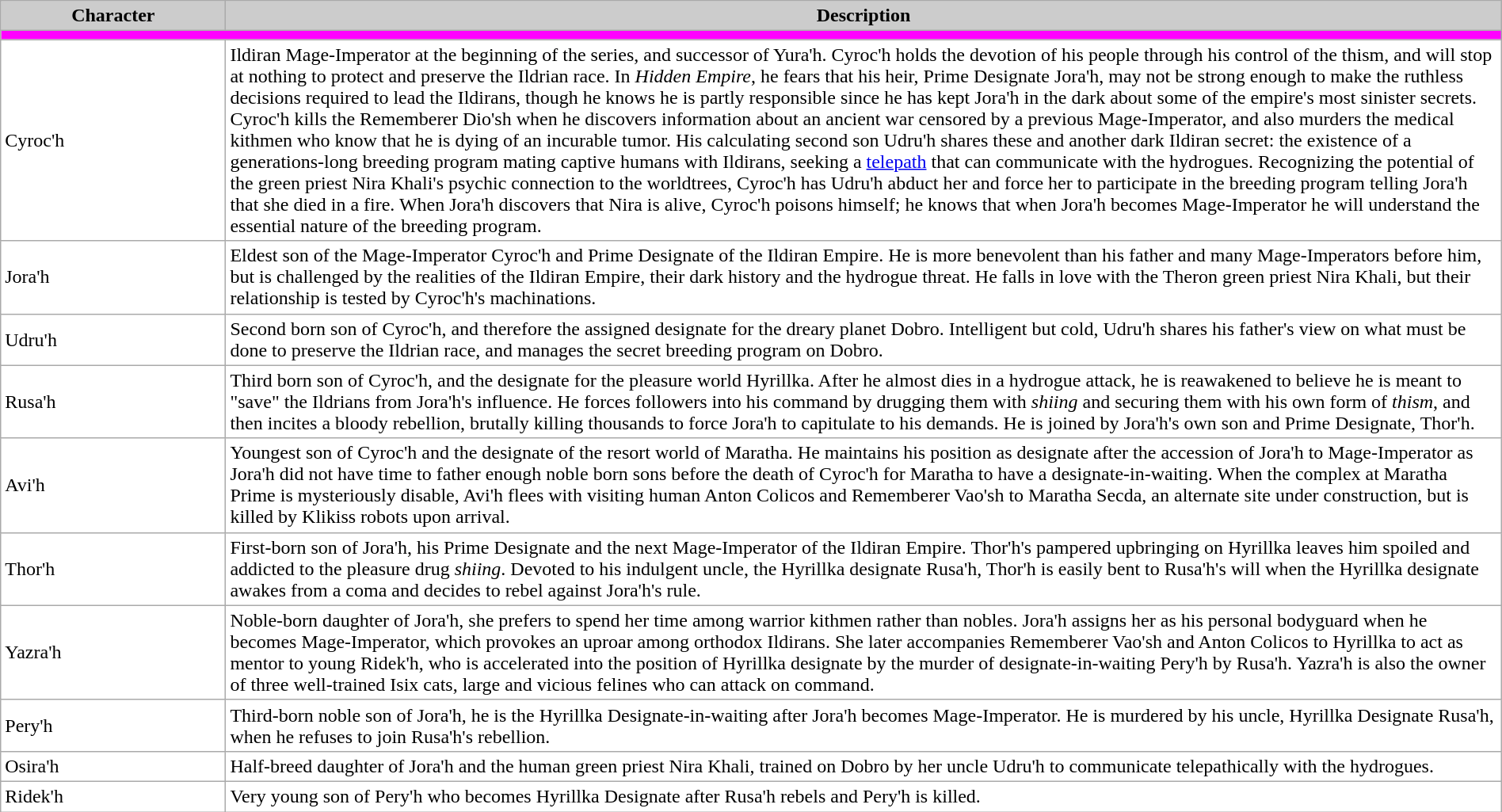<table class="wikitable" style="width:100%; margin-right:auto; background:#fff;">
<tr style="color:black">
<th style="background:#ccc; width:15%;">Character</th>
<th style="background:#ccc; width:85%;">Description</th>
</tr>
<tr>
<td colspan="3" style="background:#FF00FF;"></td>
</tr>
<tr>
<td>Cyroc'h</td>
<td>Ildiran Mage-Imperator at the beginning of the series, and successor of Yura'h. Cyroc'h holds the devotion of his people through his control of the thism, and will stop at nothing to protect and preserve the Ildrian race. In <em>Hidden Empire</em>, he fears that his heir, Prime Designate Jora'h, may not be strong enough to make the ruthless decisions required to lead the Ildirans, though he knows he is partly responsible since he has kept Jora'h in the dark about some of the empire's most sinister secrets. Cyroc'h kills the Rememberer Dio'sh when he discovers information about an ancient war censored by a previous Mage-Imperator, and also murders the medical kithmen who know that he is dying of an incurable tumor. His calculating second son Udru'h shares these and another dark Ildiran secret: the existence of a generations-long breeding program mating captive humans with Ildirans, seeking a <a href='#'>telepath</a> that can communicate with the hydrogues. Recognizing the potential of the green priest Nira Khali's psychic connection to the worldtrees, Cyroc'h has Udru'h abduct her and force her to participate in the breeding program telling Jora'h that she died in a fire. When Jora'h discovers that Nira is alive, Cyroc'h poisons himself; he knows that when Jora'h becomes Mage-Imperator he will understand the essential nature of the breeding program.</td>
</tr>
<tr>
<td>Jora'h</td>
<td>Eldest son of the Mage-Imperator Cyroc'h and Prime Designate of the Ildiran Empire. He is more benevolent than his father and many Mage-Imperators before him, but is challenged by the realities of the Ildiran Empire, their dark history and the hydrogue threat. He falls in love with the Theron green priest Nira Khali, but their relationship is tested by Cyroc'h's machinations.</td>
</tr>
<tr>
<td>Udru'h</td>
<td>Second born son of Cyroc'h, and therefore the assigned designate for the dreary planet Dobro. Intelligent but cold, Udru'h shares his father's view on what must be done to preserve the Ildrian race, and manages the secret breeding program on Dobro.</td>
</tr>
<tr>
<td>Rusa'h</td>
<td>Third born son of Cyroc'h, and the designate for the pleasure world Hyrillka. After he almost dies in a hydrogue attack, he is reawakened to believe he is meant to "save" the Ildrians from Jora'h's influence. He forces followers into his command by drugging them with <em>shiing</em> and securing them with his own form of <em>thism</em>, and then incites a bloody rebellion, brutally killing thousands to force Jora'h to capitulate to his demands. He is joined by Jora'h's own son and Prime Designate, Thor'h.</td>
</tr>
<tr>
<td>Avi'h</td>
<td>Youngest son of Cyroc'h and the designate of the resort world of Maratha. He maintains his position as designate after the accession of Jora'h to Mage-Imperator as Jora'h did not have time to father enough noble born sons before the death of Cyroc'h for Maratha to have a designate-in-waiting. When the complex at Maratha Prime is mysteriously disable, Avi'h flees with visiting human Anton Colicos and Rememberer Vao'sh to Maratha Secda, an alternate site under construction, but is killed by Klikiss robots upon arrival.</td>
</tr>
<tr>
<td>Thor'h</td>
<td>First-born son of Jora'h, his Prime Designate and the next Mage-Imperator of the Ildiran Empire. Thor'h's pampered upbringing on Hyrillka leaves him spoiled and addicted to the pleasure drug <em>shiing</em>. Devoted to his indulgent uncle, the Hyrillka designate Rusa'h, Thor'h is easily bent to Rusa'h's will when the Hyrillka designate awakes from a coma and decides to rebel against Jora'h's rule.</td>
</tr>
<tr>
<td>Yazra'h</td>
<td>Noble-born daughter of Jora'h, she prefers to spend her time among warrior kithmen rather than nobles. Jora'h assigns her as his personal bodyguard when he becomes Mage-Imperator, which provokes an uproar among orthodox Ildirans. She later accompanies Rememberer Vao'sh and Anton Colicos to Hyrillka to act as mentor to young Ridek'h, who is accelerated into the position of Hyrillka designate by the murder of designate-in-waiting Pery'h by Rusa'h. Yazra'h is also the owner of three well-trained Isix cats, large and vicious felines who can attack on command.</td>
</tr>
<tr>
<td>Pery'h</td>
<td>Third-born noble son of Jora'h, he is the Hyrillka Designate-in-waiting after Jora'h becomes Mage-Imperator. He is murdered by his uncle, Hyrillka Designate Rusa'h, when he refuses to join Rusa'h's rebellion.</td>
</tr>
<tr>
<td>Osira'h</td>
<td>Half-breed daughter of Jora'h and the human green priest Nira Khali, trained on Dobro by her uncle Udru'h to communicate telepathically with the hydrogues.</td>
</tr>
<tr>
<td>Ridek'h</td>
<td>Very young son of Pery'h who becomes Hyrillka Designate after Rusa'h rebels and Pery'h is killed.</td>
</tr>
</table>
